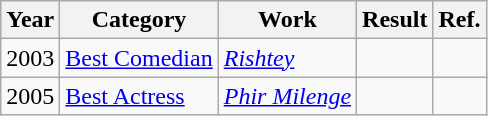<table class="wikitable">
<tr>
<th>Year</th>
<th>Category</th>
<th>Work</th>
<th>Result</th>
<th>Ref.</th>
</tr>
<tr>
<td>2003</td>
<td><a href='#'>Best Comedian</a></td>
<td><em><a href='#'>Rishtey</a></em></td>
<td></td>
<td></td>
</tr>
<tr>
<td>2005</td>
<td><a href='#'>Best Actress</a></td>
<td><em><a href='#'>Phir Milenge</a></em></td>
<td></td>
<td></td>
</tr>
</table>
